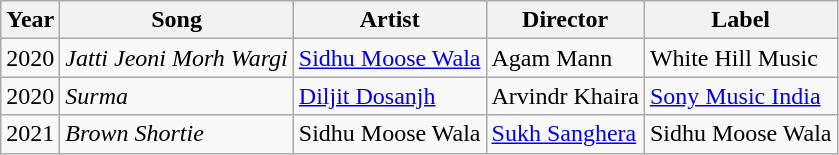<table class="wikitable">
<tr>
<th>Year</th>
<th>Song</th>
<th>Artist</th>
<th>Director</th>
<th>Label</th>
</tr>
<tr>
<td>2020</td>
<td><em>Jatti Jeoni Morh Wargi</em></td>
<td><a href='#'>Sidhu Moose Wala</a></td>
<td>Agam Mann</td>
<td>White Hill Music</td>
</tr>
<tr>
<td>2020</td>
<td><em>Surma</em></td>
<td><a href='#'>Diljit Dosanjh</a></td>
<td>Arvindr Khaira</td>
<td><a href='#'>Sony Music India</a></td>
</tr>
<tr>
<td>2021</td>
<td><em>Brown Shortie</em></td>
<td>Sidhu Moose Wala</td>
<td><a href='#'>Sukh Sanghera</a></td>
<td>Sidhu Moose Wala</td>
</tr>
</table>
